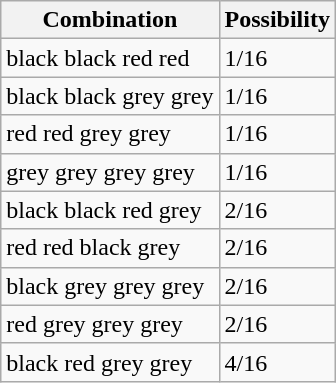<table class="wikitable">
<tr class="hintergrundfarbe5">
<th>Combination</th>
<th>Possibility</th>
</tr>
<tr>
<td>black black red red</td>
<td>1/16</td>
</tr>
<tr>
<td>black black grey grey</td>
<td>1/16</td>
</tr>
<tr>
<td>red red grey grey</td>
<td>1/16</td>
</tr>
<tr>
<td>grey grey grey grey</td>
<td>1/16</td>
</tr>
<tr>
<td>black black red grey</td>
<td>2/16</td>
</tr>
<tr>
<td>red red black grey</td>
<td>2/16</td>
</tr>
<tr>
<td>black grey grey grey</td>
<td>2/16</td>
</tr>
<tr>
<td>red grey grey grey</td>
<td>2/16</td>
</tr>
<tr>
<td>black red grey grey</td>
<td>4/16</td>
</tr>
</table>
